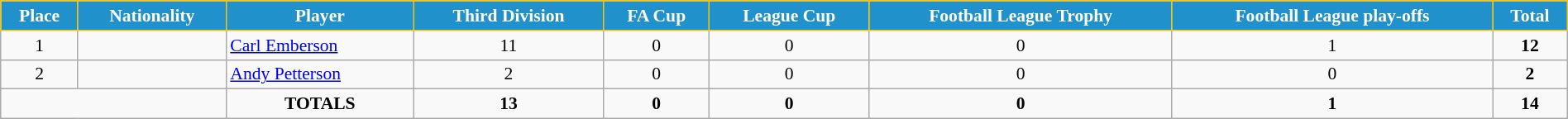<table class="wikitable" style="text-align:center; font-size:90%; width:100%;">
<tr>
<th style="background:#2191CC; color:white; border:1px solid #F7C408; text-align:center;">Place</th>
<th style="background:#2191CC; color:white; border:1px solid #F7C408; text-align:center;">Nationality</th>
<th style="background:#2191CC; color:white; border:1px solid #F7C408; text-align:center;">Player</th>
<th style="background:#2191CC; color:white; border:1px solid #F7C408; text-align:center;">Third Division</th>
<th style="background:#2191CC; color:white; border:1px solid #F7C408; text-align:center;">FA Cup</th>
<th style="background:#2191CC; color:white; border:1px solid #F7C408; text-align:center;">League Cup</th>
<th style="background:#2191CC; color:white; border:1px solid #F7C408; text-align:center;">Football League Trophy</th>
<th style="background:#2191CC; color:white; border:1px solid #F7C408; text-align:center;">Football League play-offs</th>
<th style="background:#2191CC; color:white; border:1px solid #F7C408; text-align:center;">Total</th>
</tr>
<tr>
<td>1</td>
<td></td>
<td align="left"><a href='#'>Carl Emberson</a></td>
<td>11</td>
<td>0</td>
<td>0</td>
<td>0</td>
<td>1</td>
<td><strong>12</strong></td>
</tr>
<tr>
<td>2</td>
<td></td>
<td align="left"><a href='#'>Andy Petterson</a></td>
<td>2</td>
<td>0</td>
<td>0</td>
<td>0</td>
<td>0</td>
<td><strong>2</strong></td>
</tr>
<tr>
<td colspan="2"></td>
<td><strong>TOTALS</strong></td>
<td><strong>13</strong></td>
<td><strong>0</strong></td>
<td><strong>0</strong></td>
<td><strong>0</strong></td>
<td><strong>1</strong></td>
<td><strong>14</strong></td>
</tr>
</table>
